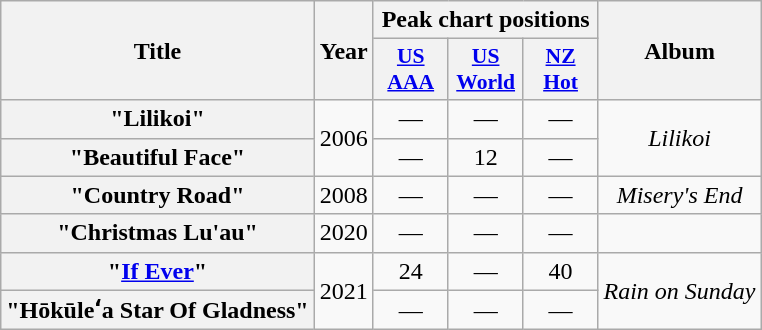<table class="wikitable plainrowheaders" style="text-align:center;">
<tr>
<th scope="col" rowspan="2">Title</th>
<th scope="col" rowspan="2">Year</th>
<th colspan="3">Peak chart positions</th>
<th rowspan="2">Album</th>
</tr>
<tr>
<th scope="col" style="width:3em;font-size:90%;"><a href='#'>US</a><br><a href='#'>AAA</a><br></th>
<th scope="col" style="width:3em;font-size:90%;"><a href='#'>US World</a><br></th>
<th scope="col" style="width:3em;font-size:90%;"><a href='#'>NZ<br>Hot</a><br></th>
</tr>
<tr>
<th scope="row">"Lilikoi"</th>
<td rowspan="2">2006</td>
<td>—</td>
<td>—</td>
<td>—</td>
<td rowspan="2"><em>Lilikoi</em></td>
</tr>
<tr>
<th scope="row">"Beautiful Face"</th>
<td>—</td>
<td>12</td>
<td>—</td>
</tr>
<tr>
<th scope="row">"Country Road"</th>
<td>2008</td>
<td>—</td>
<td>—</td>
<td>—</td>
<td><em>Misery's End</em></td>
</tr>
<tr>
<th scope="row">"Christmas Lu'au"</th>
<td>2020</td>
<td>—</td>
<td>—</td>
<td>—</td>
<td></td>
</tr>
<tr>
<th scope="row">"<a href='#'>If Ever</a>"<br></th>
<td rowspan="2">2021</td>
<td>24</td>
<td>—</td>
<td>40</td>
<td rowspan="2"><em>Rain on Sunday</em></td>
</tr>
<tr>
<th scope="row">"Hōkūleʻa Star Of Gladness"</th>
<td>—</td>
<td>—</td>
<td>—</td>
</tr>
</table>
